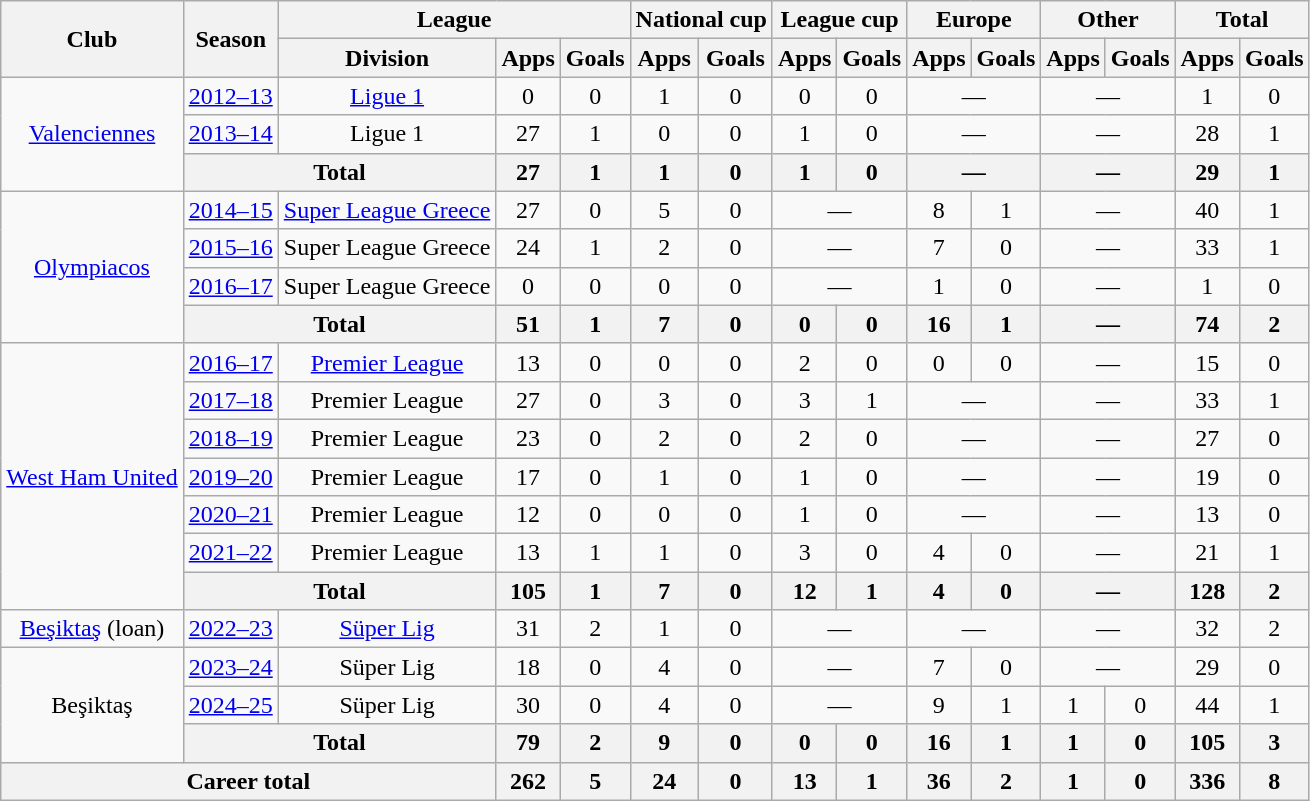<table class="wikitable" style="text-align:center;">
<tr>
<th rowspan="2">Club</th>
<th rowspan="2">Season</th>
<th colspan="3">League</th>
<th colspan="2">National cup</th>
<th colspan="2">League cup</th>
<th colspan="2">Europe</th>
<th colspan="2">Other</th>
<th colspan="2">Total</th>
</tr>
<tr>
<th>Division</th>
<th>Apps</th>
<th>Goals</th>
<th>Apps</th>
<th>Goals</th>
<th>Apps</th>
<th>Goals</th>
<th>Apps</th>
<th>Goals</th>
<th>Apps</th>
<th>Goals</th>
<th>Apps</th>
<th>Goals</th>
</tr>
<tr>
<td rowspan="3"><a href='#'>Valenciennes</a></td>
<td><a href='#'>2012–13</a></td>
<td><a href='#'>Ligue 1</a></td>
<td>0</td>
<td>0</td>
<td>1</td>
<td>0</td>
<td>0</td>
<td>0</td>
<td colspan="2">—</td>
<td colspan="2">—</td>
<td>1</td>
<td>0</td>
</tr>
<tr>
<td><a href='#'>2013–14</a></td>
<td>Ligue 1</td>
<td>27</td>
<td>1</td>
<td>0</td>
<td>0</td>
<td>1</td>
<td>0</td>
<td colspan="2">—</td>
<td colspan="2">—</td>
<td>28</td>
<td>1</td>
</tr>
<tr>
<th colspan="2">Total</th>
<th>27</th>
<th>1</th>
<th>1</th>
<th>0</th>
<th>1</th>
<th>0</th>
<th colspan="2">—</th>
<th colspan="2">—</th>
<th>29</th>
<th>1</th>
</tr>
<tr>
<td rowspan="4"><a href='#'>Olympiacos</a></td>
<td><a href='#'>2014–15</a></td>
<td><a href='#'>Super League Greece</a></td>
<td>27</td>
<td>0</td>
<td>5</td>
<td>0</td>
<td colspan="2">—</td>
<td>8</td>
<td>1</td>
<td colspan="2">—</td>
<td>40</td>
<td>1</td>
</tr>
<tr>
<td><a href='#'>2015–16</a></td>
<td>Super League Greece</td>
<td>24</td>
<td>1</td>
<td>2</td>
<td>0</td>
<td colspan="2">—</td>
<td>7</td>
<td>0</td>
<td colspan="2">—</td>
<td>33</td>
<td>1</td>
</tr>
<tr>
<td><a href='#'>2016–17</a></td>
<td>Super League Greece</td>
<td>0</td>
<td>0</td>
<td>0</td>
<td>0</td>
<td colspan="2">—</td>
<td>1</td>
<td>0</td>
<td colspan="2">—</td>
<td>1</td>
<td>0</td>
</tr>
<tr>
<th colspan="2">Total</th>
<th>51</th>
<th>1</th>
<th>7</th>
<th>0</th>
<th>0</th>
<th>0</th>
<th>16</th>
<th>1</th>
<th colspan="2">—</th>
<th>74</th>
<th>2</th>
</tr>
<tr>
<td rowspan="7"><a href='#'>West Ham United</a></td>
<td><a href='#'>2016–17</a></td>
<td><a href='#'>Premier League</a></td>
<td>13</td>
<td>0</td>
<td>0</td>
<td>0</td>
<td>2</td>
<td>0</td>
<td>0</td>
<td>0</td>
<td colspan="2">—</td>
<td>15</td>
<td>0</td>
</tr>
<tr>
<td><a href='#'>2017–18</a></td>
<td>Premier League</td>
<td>27</td>
<td>0</td>
<td>3</td>
<td>0</td>
<td>3</td>
<td>1</td>
<td colspan="2">—</td>
<td colspan="2">—</td>
<td>33</td>
<td>1</td>
</tr>
<tr>
<td><a href='#'>2018–19</a></td>
<td>Premier League</td>
<td>23</td>
<td>0</td>
<td>2</td>
<td>0</td>
<td>2</td>
<td>0</td>
<td colspan="2">—</td>
<td colspan="2">—</td>
<td>27</td>
<td>0</td>
</tr>
<tr>
<td><a href='#'>2019–20</a></td>
<td>Premier League</td>
<td>17</td>
<td>0</td>
<td>1</td>
<td>0</td>
<td>1</td>
<td>0</td>
<td colspan="2">—</td>
<td colspan="2">—</td>
<td>19</td>
<td>0</td>
</tr>
<tr>
<td><a href='#'>2020–21</a></td>
<td>Premier League</td>
<td>12</td>
<td>0</td>
<td>0</td>
<td>0</td>
<td>1</td>
<td>0</td>
<td colspan="2">—</td>
<td colspan="2">—</td>
<td>13</td>
<td>0</td>
</tr>
<tr>
<td><a href='#'>2021–22</a></td>
<td>Premier League</td>
<td>13</td>
<td>1</td>
<td>1</td>
<td>0</td>
<td>3</td>
<td>0</td>
<td>4</td>
<td>0</td>
<td colspan="2">—</td>
<td>21</td>
<td>1</td>
</tr>
<tr>
<th colspan="2">Total</th>
<th>105</th>
<th>1</th>
<th>7</th>
<th>0</th>
<th>12</th>
<th>1</th>
<th>4</th>
<th>0</th>
<th colspan="2">—</th>
<th>128</th>
<th>2</th>
</tr>
<tr>
<td><a href='#'>Beşiktaş</a> (loan)</td>
<td><a href='#'>2022–23</a></td>
<td><a href='#'>Süper Lig</a></td>
<td>31</td>
<td>2</td>
<td>1</td>
<td>0</td>
<td colspan="2">—</td>
<td colspan="2">—</td>
<td colspan="2">—</td>
<td>32</td>
<td>2</td>
</tr>
<tr>
<td rowspan="3">Beşiktaş</td>
<td><a href='#'>2023–24</a></td>
<td>Süper Lig</td>
<td>18</td>
<td>0</td>
<td>4</td>
<td>0</td>
<td colspan="2">—</td>
<td>7</td>
<td>0</td>
<td colspan="2">—</td>
<td>29</td>
<td>0</td>
</tr>
<tr>
<td><a href='#'>2024–25</a></td>
<td>Süper Lig</td>
<td>30</td>
<td>0</td>
<td>4</td>
<td>0</td>
<td colspan="2">—</td>
<td>9</td>
<td>1</td>
<td>1</td>
<td>0</td>
<td>44</td>
<td>1</td>
</tr>
<tr>
<th colspan="2">Total</th>
<th>79</th>
<th>2</th>
<th>9</th>
<th>0</th>
<th>0</th>
<th>0</th>
<th>16</th>
<th>1</th>
<th>1</th>
<th>0</th>
<th>105</th>
<th>3</th>
</tr>
<tr>
<th colspan="3">Career total</th>
<th>262</th>
<th>5</th>
<th>24</th>
<th>0</th>
<th>13</th>
<th>1</th>
<th>36</th>
<th>2</th>
<th>1</th>
<th>0</th>
<th>336</th>
<th>8</th>
</tr>
</table>
